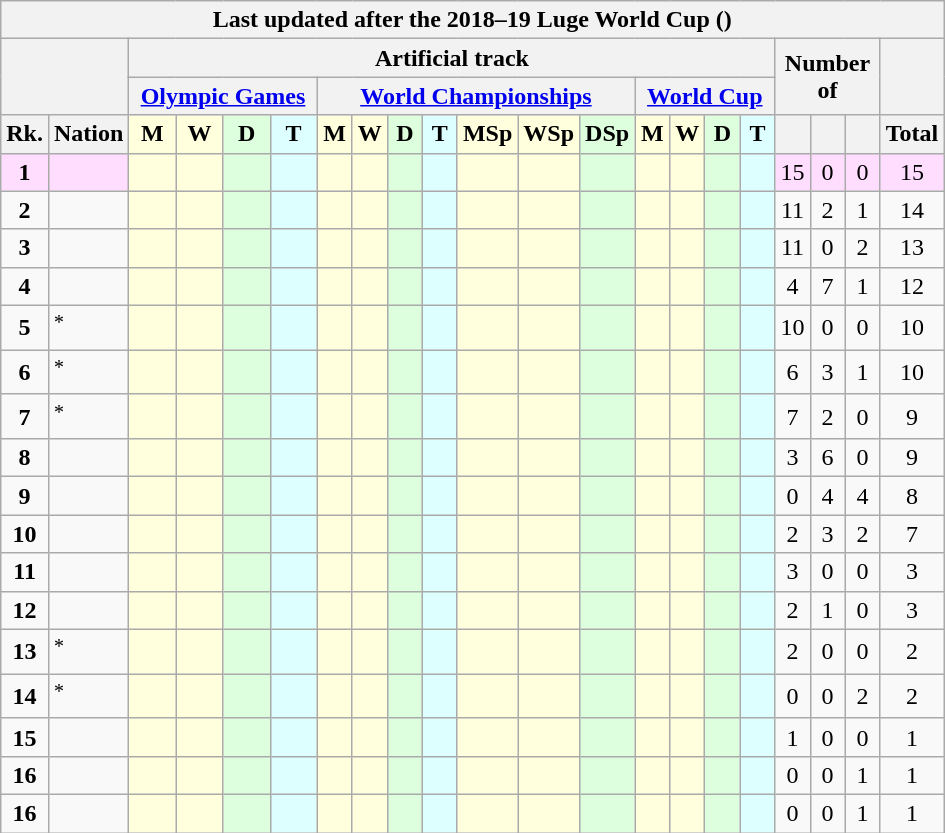<table class="wikitable" style="margin-top: 0em; text-align: center; font-size: 100%;">
<tr>
<th colspan="21">Last updated after the 2018–19 Luge World Cup ()</th>
</tr>
<tr>
<th rowspan="2" colspan="2"></th>
<th colspan="15">Artificial track</th>
<th rowspan="2" colspan="3">Number of</th>
<th rowspan="2"></th>
</tr>
<tr>
<th colspan="4"><a href='#'>Olympic Games</a></th>
<th colspan="7"><a href='#'>World Championships</a></th>
<th colspan="4"><a href='#'>World Cup</a></th>
</tr>
<tr>
<th style="width: 1em;">Rk.</th>
<th>Nation</th>
<th style="background: #ffd; width: 1.5em;">M</th>
<th style="background: #ffd; width: 1.5em;">W</th>
<th style="background: #dfd; width: 1.5em;">D</th>
<th style="background: #dff; width: 1.5em;">T</th>
<th style="background: #ffd; width: 1em;">M</th>
<th style="background: #ffd; width: 1em;">W</th>
<th style="background: #dfd; width: 1em;">D</th>
<th style="background: #dff; width: 1em;">T</th>
<th style="background: #ffd; width: 1em;">MSp</th>
<th style="background: #ffd; width: 1em;">WSp</th>
<th style="background: #dfd; width: 1em;">DSp</th>
<th style="background: #ffd; width: 1em;">M</th>
<th style="background: #ffd; width: 1em;">W</th>
<th style="background: #dfd; width: 1em;">D</th>
<th style="background: #dff; width: 1em;">T</th>
<th style="width: 1em;"></th>
<th style="width: 1em;"></th>
<th style="width: 1em;"></th>
<th style="width: 1em;">Total</th>
</tr>
<tr style="background: #fdf;">
<td><strong>1</strong></td>
<td style="text-align: left;"></td>
<td style="background: #ffd;"></td>
<td style="background: #ffd;"></td>
<td style="background: #dfd;"></td>
<td style="background: #dff;"></td>
<td style="background: #ffd;"></td>
<td style="background: #ffd;"></td>
<td style="background: #dfd;"></td>
<td style="background: #dff;"></td>
<td style="background: #ffd;"></td>
<td style="background: #ffd;"></td>
<td style="background: #dfd;"></td>
<td style="background: #ffd;"></td>
<td style="background: #ffd;"></td>
<td style="background: #dfd;"></td>
<td style="background: #dff;"></td>
<td>15</td>
<td>0</td>
<td>0</td>
<td>15</td>
</tr>
<tr>
<td><strong>2</strong></td>
<td style="text-align: left;"></td>
<td style="background: #ffd;"></td>
<td style="background: #ffd;"></td>
<td style="background: #dfd;"></td>
<td style="background: #dff;"></td>
<td style="background: #ffd;"></td>
<td style="background: #ffd;"></td>
<td style="background: #dfd;"></td>
<td style="background: #dff;"></td>
<td style="background: #ffd;"></td>
<td style="background: #ffd;"></td>
<td style="background: #dfd;"></td>
<td style="background: #ffd;"></td>
<td style="background: #ffd;"></td>
<td style="background: #dfd;"></td>
<td style="background: #dff;"></td>
<td>11</td>
<td>2</td>
<td>1</td>
<td>14</td>
</tr>
<tr>
<td><strong>3</strong></td>
<td style="text-align: left;"></td>
<td style="background: #ffd;"></td>
<td style="background: #ffd;"></td>
<td style="background: #dfd;"></td>
<td style="background: #dff;"></td>
<td style="background: #ffd;"></td>
<td style="background: #ffd;"></td>
<td style="background: #dfd;"></td>
<td style="background: #dff;"></td>
<td style="background: #ffd;"></td>
<td style="background: #ffd;"></td>
<td style="background: #dfd;"></td>
<td style="background: #ffd;"></td>
<td style="background: #ffd;"></td>
<td style="background: #dfd;"></td>
<td style="background: #dff;"></td>
<td>11</td>
<td>0</td>
<td>2</td>
<td>13</td>
</tr>
<tr>
<td><strong>4</strong></td>
<td style="text-align: left;"></td>
<td style="background: #ffd;"></td>
<td style="background: #ffd;"></td>
<td style="background: #dfd;"></td>
<td style="background: #dff;"></td>
<td style="background: #ffd;"></td>
<td style="background: #ffd;"></td>
<td style="background: #dfd;"></td>
<td style="background: #dff;"></td>
<td style="background: #ffd;"></td>
<td style="background: #ffd;"></td>
<td style="background: #dfd;"></td>
<td style="background: #ffd;"></td>
<td style="background: #ffd;"></td>
<td style="background: #dfd;"></td>
<td style="background: #dff;"></td>
<td>4</td>
<td>7</td>
<td>1</td>
<td>12</td>
</tr>
<tr>
<td><strong>5</strong></td>
<td style="text-align: left;"><em></em><sup>*</sup></td>
<td style="background: #ffd;"></td>
<td style="background: #ffd;"></td>
<td style="background: #dfd;"></td>
<td style="background: #dff;"></td>
<td style="background: #ffd;"></td>
<td style="background: #ffd;"></td>
<td style="background: #dfd;"></td>
<td style="background: #dff;"></td>
<td style="background: #ffd;"></td>
<td style="background: #ffd;"></td>
<td style="background: #dfd;"></td>
<td style="background: #ffd;"></td>
<td style="background: #ffd;"></td>
<td style="background: #dfd;"></td>
<td style="background: #dff;"></td>
<td>10</td>
<td>0</td>
<td>0</td>
<td>10</td>
</tr>
<tr>
<td><strong>6</strong></td>
<td style="text-align: left;"><em></em><sup>*</sup></td>
<td style="background: #ffd;"></td>
<td style="background: #ffd;"></td>
<td style="background: #dfd;"></td>
<td style="background: #dff;"></td>
<td style="background: #ffd;"></td>
<td style="background: #ffd;"></td>
<td style="background: #dfd;"></td>
<td style="background: #dff;"></td>
<td style="background: #ffd;"></td>
<td style="background: #ffd;"></td>
<td style="background: #dfd;"></td>
<td style="background: #ffd;"></td>
<td style="background: #ffd;"></td>
<td style="background: #dfd;"></td>
<td style="background: #dff;"></td>
<td>6</td>
<td>3</td>
<td>1</td>
<td>10</td>
</tr>
<tr>
<td><strong>7</strong></td>
<td style="text-align: left;"><em></em><sup>*</sup></td>
<td style="background: #ffd;"></td>
<td style="background: #ffd;"></td>
<td style="background: #dfd;"></td>
<td style="background: #dff;"></td>
<td style="background: #ffd;"></td>
<td style="background: #ffd;"></td>
<td style="background: #dfd;"></td>
<td style="background: #dff;"></td>
<td style="background: #ffd;"></td>
<td style="background: #ffd;"></td>
<td style="background: #dfd;"></td>
<td style="background: #ffd;"></td>
<td style="background: #ffd;"></td>
<td style="background: #dfd;"></td>
<td style="background: #dff;"></td>
<td>7</td>
<td>2</td>
<td>0</td>
<td>9</td>
</tr>
<tr>
<td><strong>8</strong></td>
<td style="text-align: left;"></td>
<td style="background: #ffd;"></td>
<td style="background: #ffd;"></td>
<td style="background: #dfd;"></td>
<td style="background: #dff;"></td>
<td style="background: #ffd;"></td>
<td style="background: #ffd;"></td>
<td style="background: #dfd;"></td>
<td style="background: #dff;"></td>
<td style="background: #ffd;"></td>
<td style="background: #ffd;"></td>
<td style="background: #dfd;"></td>
<td style="background: #ffd;"></td>
<td style="background: #ffd;"></td>
<td style="background: #dfd;"></td>
<td style="background: #dff;"></td>
<td>3</td>
<td>6</td>
<td>0</td>
<td>9</td>
</tr>
<tr>
<td><strong>9</strong></td>
<td style="text-align: left;"></td>
<td style="background: #ffd;"></td>
<td style="background: #ffd;"></td>
<td style="background: #dfd;"></td>
<td style="background: #dff;"></td>
<td style="background: #ffd;"></td>
<td style="background: #ffd;"></td>
<td style="background: #dfd;"></td>
<td style="background: #dff;"></td>
<td style="background: #ffd;"></td>
<td style="background: #ffd;"></td>
<td style="background: #dfd;"></td>
<td style="background: #ffd;"></td>
<td style="background: #ffd;"></td>
<td style="background: #dfd;"></td>
<td style="background: #dff;"></td>
<td>0</td>
<td>4</td>
<td>4</td>
<td>8</td>
</tr>
<tr>
<td><strong>10</strong></td>
<td style="text-align: left;"></td>
<td style="background: #ffd;"></td>
<td style="background: #ffd;"></td>
<td style="background: #dfd;"></td>
<td style="background: #dff;"></td>
<td style="background: #ffd;"></td>
<td style="background: #ffd;"></td>
<td style="background: #dfd;"></td>
<td style="background: #dff;"></td>
<td style="background: #ffd;"></td>
<td style="background: #ffd;"></td>
<td style="background: #dfd;"></td>
<td style="background: #ffd;"></td>
<td style="background: #ffd;"></td>
<td style="background: #dfd;"></td>
<td style="background: #dff;"></td>
<td>2</td>
<td>3</td>
<td>2</td>
<td>7</td>
</tr>
<tr>
<td><strong>11</strong></td>
<td style="text-align: left;"></td>
<td style="background: #ffd;"></td>
<td style="background: #ffd;"></td>
<td style="background: #dfd;"></td>
<td style="background: #dff;"></td>
<td style="background: #ffd;"></td>
<td style="background: #ffd;"></td>
<td style="background: #dfd;"></td>
<td style="background: #dff;"></td>
<td style="background: #ffd;"></td>
<td style="background: #ffd;"></td>
<td style="background: #dfd;"></td>
<td style="background: #ffd;"></td>
<td style="background: #ffd;"></td>
<td style="background: #dfd;"></td>
<td style="background: #dff;"></td>
<td>3</td>
<td>0</td>
<td>0</td>
<td>3</td>
</tr>
<tr>
<td><strong>12</strong></td>
<td style="text-align: left;"></td>
<td style="background: #ffd;"></td>
<td style="background: #ffd;"></td>
<td style="background: #dfd;"></td>
<td style="background: #dff;"></td>
<td style="background: #ffd;"></td>
<td style="background: #ffd;"></td>
<td style="background: #dfd;"></td>
<td style="background: #dff;"></td>
<td style="background: #ffd;"></td>
<td style="background: #ffd;"></td>
<td style="background: #dfd;"></td>
<td style="background: #ffd;"></td>
<td style="background: #ffd;"></td>
<td style="background: #dfd;"></td>
<td style="background: #dff;"></td>
<td>2</td>
<td>1</td>
<td>0</td>
<td>3</td>
</tr>
<tr>
<td><strong>13</strong></td>
<td style="text-align: left;"><em></em><sup>*</sup></td>
<td style="background: #ffd;"></td>
<td style="background: #ffd;"></td>
<td style="background: #dfd;"></td>
<td style="background: #dff;"></td>
<td style="background: #ffd;"></td>
<td style="background: #ffd;"></td>
<td style="background: #dfd;"></td>
<td style="background: #dff;"></td>
<td style="background: #ffd;"></td>
<td style="background: #ffd;"></td>
<td style="background: #dfd;"></td>
<td style="background: #ffd;"></td>
<td style="background: #ffd;"></td>
<td style="background: #dfd;"></td>
<td style="background: #dff;"></td>
<td>2</td>
<td>0</td>
<td>0</td>
<td>2</td>
</tr>
<tr>
<td><strong>14</strong></td>
<td style="text-align: left;"><em></em><sup>*</sup></td>
<td style="background: #ffd;"></td>
<td style="background: #ffd;"></td>
<td style="background: #dfd;"></td>
<td style="background: #dff;"></td>
<td style="background: #ffd;"></td>
<td style="background: #ffd;"></td>
<td style="background: #dfd;"></td>
<td style="background: #dff;"></td>
<td style="background: #ffd;"></td>
<td style="background: #ffd;"></td>
<td style="background: #dfd;"></td>
<td style="background: #ffd;"></td>
<td style="background: #ffd;"></td>
<td style="background: #dfd;"></td>
<td style="background: #dff;"></td>
<td>0</td>
<td>0</td>
<td>2</td>
<td>2</td>
</tr>
<tr>
<td><strong>15</strong></td>
<td style="text-align: left;"></td>
<td style="background: #ffd;"></td>
<td style="background: #ffd;"></td>
<td style="background: #dfd;"></td>
<td style="background: #dff;"></td>
<td style="background: #ffd;"></td>
<td style="background: #ffd;"></td>
<td style="background: #dfd;"></td>
<td style="background: #dff;"></td>
<td style="background: #ffd;"></td>
<td style="background: #ffd;"></td>
<td style="background: #dfd;"></td>
<td style="background: #ffd;"></td>
<td style="background: #ffd;"></td>
<td style="background: #dfd;"></td>
<td style="background: #dff;"></td>
<td>1</td>
<td>0</td>
<td>0</td>
<td>1</td>
</tr>
<tr>
<td><strong>16</strong></td>
<td style="text-align: left;"></td>
<td style="background: #ffd;"></td>
<td style="background: #ffd;"></td>
<td style="background: #dfd;"></td>
<td style="background: #dff;"></td>
<td style="background: #ffd;"></td>
<td style="background: #ffd;"></td>
<td style="background: #dfd;"></td>
<td style="background: #dff;"></td>
<td style="background: #ffd;"></td>
<td style="background: #ffd;"></td>
<td style="background: #dfd;"></td>
<td style="background: #ffd;"></td>
<td style="background: #ffd;"></td>
<td style="background: #dfd;"></td>
<td style="background: #dff;"></td>
<td>0</td>
<td>0</td>
<td>1</td>
<td>1</td>
</tr>
<tr>
<td><strong>16</strong></td>
<td style="text-align: left;"></td>
<td style="background: #ffd;"></td>
<td style="background: #ffd;"></td>
<td style="background: #dfd;"></td>
<td style="background: #dff;"></td>
<td style="background: #ffd;"></td>
<td style="background: #ffd;"></td>
<td style="background: #dfd;"></td>
<td style="background: #dff;"></td>
<td style="background: #ffd;"></td>
<td style="background: #ffd;"></td>
<td style="background: #dfd;"></td>
<td style="background: #ffd;"></td>
<td style="background: #ffd;"></td>
<td style="background: #dfd;"></td>
<td style="background: #dff;"></td>
<td>0</td>
<td>0</td>
<td>1</td>
<td>1</td>
</tr>
</table>
